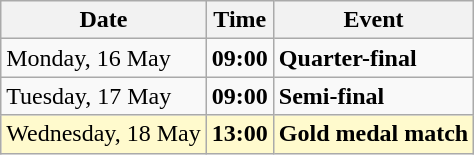<table class = "wikitable">
<tr>
<th>Date</th>
<th>Time</th>
<th>Event</th>
</tr>
<tr>
<td>Monday, 16 May</td>
<td><strong>09:00</strong></td>
<td><strong>Quarter-final</strong></td>
</tr>
<tr>
<td>Tuesday, 17 May</td>
<td><strong>09:00</strong></td>
<td><strong>Semi-final</strong></td>
</tr>
<tr style="background-color:lemonchiffon;">
<td>Wednesday, 18 May</td>
<td><strong>13:00</strong></td>
<td><strong>Gold medal match</strong></td>
</tr>
</table>
